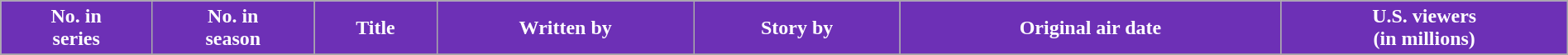<table class="wikitable plainrowheaders" style="width:100%;">
<tr style="color:white;">
<th scope="col" style="background:#6d30b6;">No. in<br>series</th>
<th scope="col" style="background:#6d30b6;">No. in<br>season</th>
<th scope="col" style="background:#6d30b6;">Title</th>
<th scope="col" style="background:#6d30b6;">Written by</th>
<th scope="col" style="background:#6d30b6;">Story by</th>
<th scope="col" style="background:#6d30b6;">Original  air date</th>
<th scope="col" style="background:#6d30b6;">U.S. viewers<br>(in millions)</th>
</tr>
<tr>
</tr>
</table>
